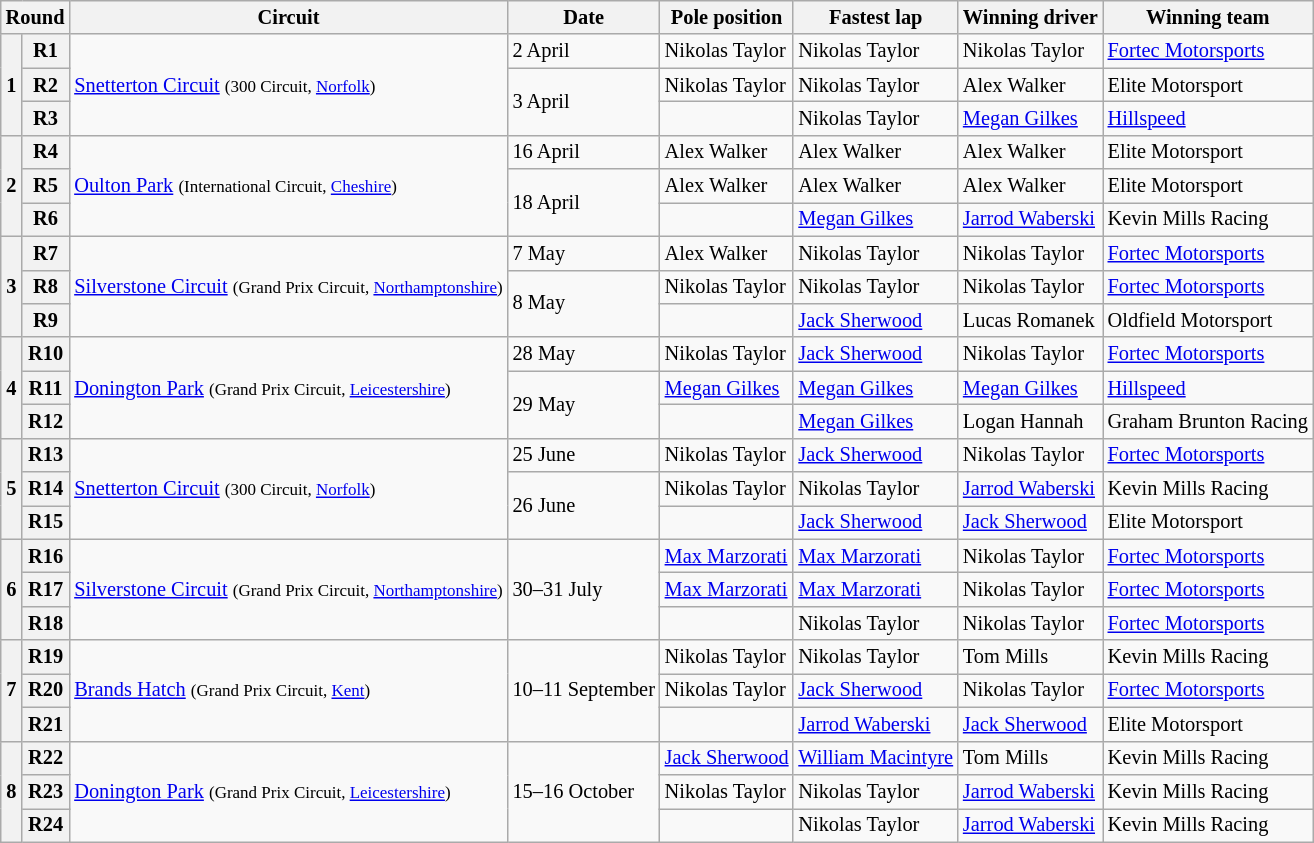<table class="wikitable" style="font-size: 85%">
<tr>
<th colspan=2>Round</th>
<th>Circuit</th>
<th>Date</th>
<th>Pole position</th>
<th>Fastest lap</th>
<th>Winning driver</th>
<th>Winning team</th>
</tr>
<tr>
<th rowspan=3>1</th>
<th>R1</th>
<td rowspan=3><a href='#'>Snetterton Circuit</a> <small>(300 Circuit, <a href='#'>Norfolk</a>)</small></td>
<td>2 April</td>
<td> Nikolas Taylor</td>
<td> Nikolas Taylor</td>
<td> Nikolas Taylor</td>
<td><a href='#'>Fortec Motorsports</a></td>
</tr>
<tr>
<th>R2</th>
<td rowspan=2>3 April</td>
<td> Nikolas Taylor</td>
<td> Nikolas Taylor</td>
<td> Alex Walker</td>
<td>Elite Motorsport</td>
</tr>
<tr>
<th>R3</th>
<td></td>
<td> Nikolas Taylor</td>
<td> <a href='#'>Megan Gilkes</a></td>
<td><a href='#'>Hillspeed</a></td>
</tr>
<tr>
<th rowspan=3>2</th>
<th>R4</th>
<td rowspan=3><a href='#'>Oulton Park</a> <small>(International Circuit, <a href='#'>Cheshire</a>)</small></td>
<td>16 April</td>
<td> Alex Walker</td>
<td> Alex Walker</td>
<td> Alex Walker</td>
<td>Elite Motorsport</td>
</tr>
<tr>
<th>R5</th>
<td rowspan=2>18 April</td>
<td> Alex Walker</td>
<td> Alex Walker</td>
<td> Alex Walker</td>
<td>Elite Motorsport</td>
</tr>
<tr>
<th>R6</th>
<td></td>
<td> <a href='#'>Megan Gilkes</a></td>
<td nowrap> <a href='#'>Jarrod Waberski</a></td>
<td>Kevin Mills Racing</td>
</tr>
<tr>
<th rowspan=3>3</th>
<th>R7</th>
<td rowspan=3><a href='#'>Silverstone Circuit</a> <small>(Grand Prix Circuit, <a href='#'>Northamptonshire</a>)</small></td>
<td>7 May</td>
<td> Alex Walker</td>
<td> Nikolas Taylor</td>
<td> Nikolas Taylor</td>
<td><a href='#'>Fortec Motorsports</a></td>
</tr>
<tr>
<th>R8</th>
<td rowspan=2>8 May</td>
<td> Nikolas Taylor</td>
<td> Nikolas Taylor</td>
<td> Nikolas Taylor</td>
<td><a href='#'>Fortec Motorsports</a></td>
</tr>
<tr>
<th>R9</th>
<td></td>
<td nowrap> <a href='#'>Jack Sherwood</a></td>
<td> Lucas Romanek</td>
<td>Oldfield Motorsport</td>
</tr>
<tr>
<th rowspan=3>4</th>
<th>R10</th>
<td rowspan=3><a href='#'>Donington Park</a> <small>(Grand Prix Circuit, <a href='#'>Leicestershire</a>)</small></td>
<td>28 May</td>
<td> Nikolas Taylor</td>
<td> <a href='#'>Jack Sherwood</a></td>
<td> Nikolas Taylor</td>
<td><a href='#'>Fortec Motorsports</a></td>
</tr>
<tr>
<th>R11</th>
<td rowspan=2>29 May</td>
<td> <a href='#'>Megan Gilkes</a></td>
<td> <a href='#'>Megan Gilkes</a></td>
<td> <a href='#'>Megan Gilkes</a></td>
<td><a href='#'>Hillspeed</a></td>
</tr>
<tr>
<th>R12</th>
<td></td>
<td> <a href='#'>Megan Gilkes</a></td>
<td> Logan Hannah</td>
<td nowrap>Graham Brunton Racing</td>
</tr>
<tr>
<th rowspan=3>5</th>
<th>R13</th>
<td rowspan=3><a href='#'>Snetterton Circuit</a> <small>(300 Circuit, <a href='#'>Norfolk</a>)</small></td>
<td>25 June</td>
<td> Nikolas Taylor</td>
<td> <a href='#'>Jack Sherwood</a></td>
<td> Nikolas Taylor</td>
<td><a href='#'>Fortec Motorsports</a></td>
</tr>
<tr>
<th>R14</th>
<td rowspan=2>26 June</td>
<td> Nikolas Taylor</td>
<td> Nikolas Taylor</td>
<td> <a href='#'>Jarrod Waberski</a></td>
<td>Kevin Mills Racing</td>
</tr>
<tr>
<th>R15</th>
<td></td>
<td> <a href='#'>Jack Sherwood</a></td>
<td> <a href='#'>Jack Sherwood</a></td>
<td>Elite Motorsport</td>
</tr>
<tr>
<th rowspan=3>6</th>
<th>R16</th>
<td rowspan=3 nowrap><a href='#'>Silverstone Circuit</a> <small>(Grand Prix Circuit, <a href='#'>Northamptonshire</a>)</small></td>
<td rowspan=3>30–31 July</td>
<td nowrap> <a href='#'>Max Marzorati</a></td>
<td> <a href='#'>Max Marzorati</a></td>
<td> Nikolas Taylor</td>
<td><a href='#'>Fortec Motorsports</a></td>
</tr>
<tr>
<th>R17</th>
<td nowrap> <a href='#'>Max Marzorati</a></td>
<td> <a href='#'>Max Marzorati</a></td>
<td> Nikolas Taylor</td>
<td><a href='#'>Fortec Motorsports</a></td>
</tr>
<tr>
<th>R18</th>
<td></td>
<td> Nikolas Taylor</td>
<td> Nikolas Taylor</td>
<td><a href='#'>Fortec Motorsports</a></td>
</tr>
<tr>
<th rowspan=3>7</th>
<th>R19</th>
<td rowspan=3><a href='#'>Brands Hatch</a> <small>(Grand Prix Circuit, <a href='#'>Kent</a>)</small></td>
<td rowspan=3 nowrap>10–11 September</td>
<td> Nikolas Taylor</td>
<td> Nikolas Taylor</td>
<td> Tom Mills</td>
<td>Kevin Mills Racing</td>
</tr>
<tr>
<th>R20</th>
<td> Nikolas Taylor</td>
<td> <a href='#'>Jack Sherwood</a></td>
<td> Nikolas Taylor</td>
<td><a href='#'>Fortec Motorsports</a></td>
</tr>
<tr>
<th>R21</th>
<td></td>
<td> <a href='#'>Jarrod Waberski</a></td>
<td> <a href='#'>Jack Sherwood</a></td>
<td>Elite Motorsport</td>
</tr>
<tr>
<th rowspan=3>8</th>
<th>R22</th>
<td rowspan=3><a href='#'>Donington Park</a> <small>(Grand Prix Circuit, <a href='#'>Leicestershire</a>)</small></td>
<td rowspan=3>15–16 October</td>
<td> <a href='#'>Jack Sherwood</a></td>
<td nowrap> <a href='#'>William Macintyre</a></td>
<td> Tom Mills</td>
<td>Kevin Mills Racing</td>
</tr>
<tr>
<th>R23</th>
<td> Nikolas Taylor</td>
<td> Nikolas Taylor</td>
<td> <a href='#'>Jarrod Waberski</a></td>
<td>Kevin Mills Racing</td>
</tr>
<tr>
<th>R24</th>
<td></td>
<td> Nikolas Taylor</td>
<td> <a href='#'>Jarrod Waberski</a></td>
<td>Kevin Mills Racing</td>
</tr>
</table>
